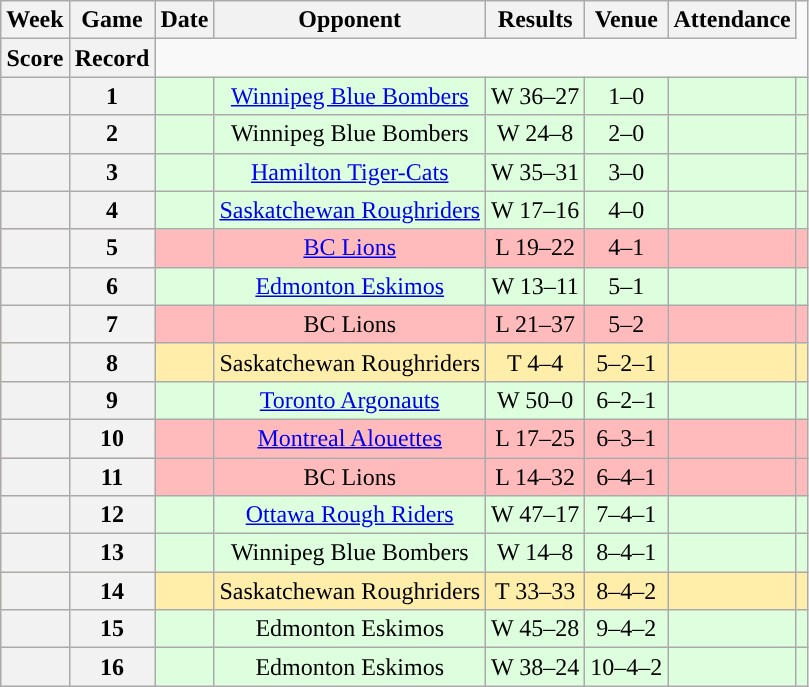<table class="wikitable" style="text-align:center">
<tr>
<th>Week</th>
<th>Game</th>
<th>Date</th>
<th>Opponent</th>
<th>Results</th>
<th>Venue</th>
<th>Attendance</th>
</tr>
<tr>
<th>Score</th>
<th>Record</th>
</tr>
<tr style="background:#ddffdd">
<th></th>
<th>1</th>
<td></td>
<td><a href='#'>Winnipeg Blue Bombers</a></td>
<td>W 36–27</td>
<td>1–0</td>
<td></td>
<td></td>
</tr>
<tr style="background:#ddffdd">
<th></th>
<th>2</th>
<td></td>
<td>Winnipeg Blue Bombers</td>
<td>W 24–8</td>
<td>2–0</td>
<td></td>
<td></td>
</tr>
<tr style="background:#ddffdd">
<th></th>
<th>3</th>
<td></td>
<td><a href='#'>Hamilton Tiger-Cats</a></td>
<td>W 35–31</td>
<td>3–0</td>
<td></td>
<td></td>
</tr>
<tr style="background:#ddffdd">
<th></th>
<th>4</th>
<td></td>
<td><a href='#'>Saskatchewan Roughriders</a></td>
<td>W 17–16</td>
<td>4–0</td>
<td></td>
<td></td>
</tr>
<tr style="background:#ffbbbb">
<th></th>
<th>5</th>
<td></td>
<td><a href='#'>BC Lions</a></td>
<td>L 19–22</td>
<td>4–1</td>
<td></td>
<td></td>
</tr>
<tr style="background:#ddffdd">
<th></th>
<th>6</th>
<td></td>
<td><a href='#'>Edmonton Eskimos</a></td>
<td>W 13–11</td>
<td>5–1</td>
<td></td>
<td></td>
</tr>
<tr style="background:#ffbbbb">
<th></th>
<th>7</th>
<td></td>
<td>BC Lions</td>
<td>L 21–37</td>
<td>5–2</td>
<td></td>
<td></td>
</tr>
<tr style="background:#ffeeaa">
<th></th>
<th>8</th>
<td></td>
<td>Saskatchewan Roughriders</td>
<td>T 4–4</td>
<td>5–2–1</td>
<td></td>
<td></td>
</tr>
<tr style="background:#ddffdd">
<th></th>
<th>9</th>
<td></td>
<td><a href='#'>Toronto Argonauts</a></td>
<td>W 50–0</td>
<td>6–2–1</td>
<td></td>
<td></td>
</tr>
<tr style="background:#ffbbbb">
<th></th>
<th>10</th>
<td></td>
<td><a href='#'>Montreal Alouettes</a></td>
<td>L 17–25</td>
<td>6–3–1</td>
<td></td>
<td></td>
</tr>
<tr style="background:#ffbbbb">
<th></th>
<th>11</th>
<td></td>
<td>BC Lions</td>
<td>L 14–32</td>
<td>6–4–1</td>
<td></td>
<td></td>
</tr>
<tr style="background:#ddffdd">
<th></th>
<th>12</th>
<td></td>
<td><a href='#'>Ottawa Rough Riders</a></td>
<td>W 47–17</td>
<td>7–4–1</td>
<td></td>
<td></td>
</tr>
<tr style="background:#ddffdd">
<th></th>
<th>13</th>
<td></td>
<td>Winnipeg Blue Bombers</td>
<td>W 14–8</td>
<td>8–4–1</td>
<td></td>
<td></td>
</tr>
<tr style="background:#ffeeaa">
<th></th>
<th>14</th>
<td></td>
<td>Saskatchewan Roughriders</td>
<td>T 33–33</td>
<td>8–4–2</td>
<td></td>
<td></td>
</tr>
<tr style="background:#ddffdd">
<th></th>
<th>15</th>
<td></td>
<td>Edmonton Eskimos</td>
<td>W 45–28</td>
<td>9–4–2</td>
<td></td>
<td></td>
</tr>
<tr style="background:#ddffdd">
<th></th>
<th>16</th>
<td></td>
<td>Edmonton Eskimos</td>
<td>W 38–24</td>
<td>10–4–2</td>
<td></td>
<td></td>
</tr>
</table>
